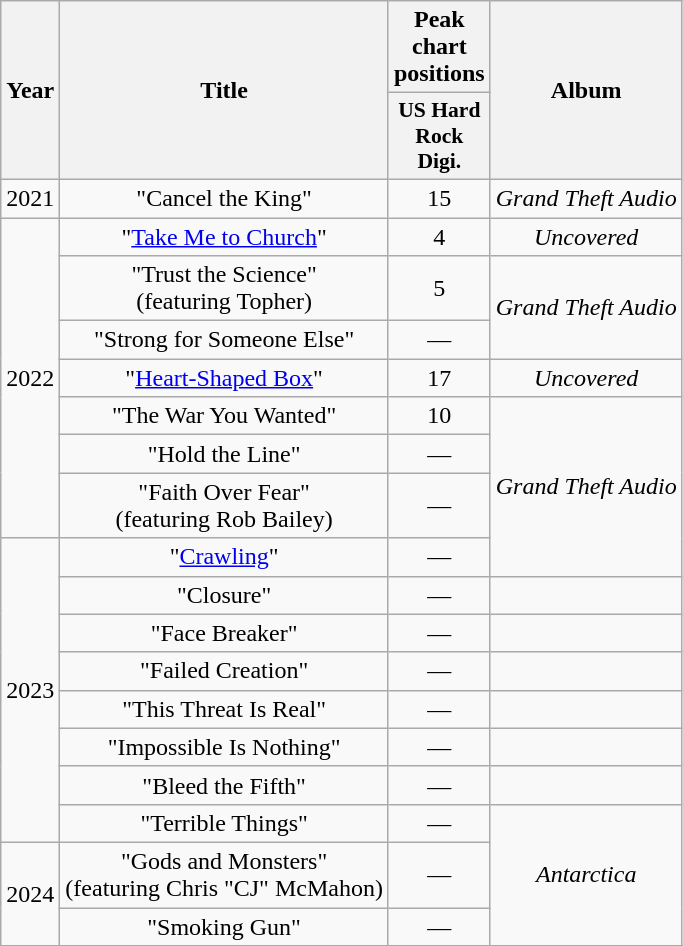<table class="wikitable plainrowheaders" style="text-align:center;">
<tr>
<th scope="col" rowspan="2">Year</th>
<th scope="col" rowspan="2">Title</th>
<th scope="col">Peak chart positions</th>
<th scope="col" rowspan="2">Album</th>
</tr>
<tr>
<th scope="col" style="width:3em;font-size:90%;">US Hard Rock Digi.</th>
</tr>
<tr>
<td>2021</td>
<td>"Cancel the King"</td>
<td>15</td>
<td><em>Grand Theft Audio</em></td>
</tr>
<tr>
<td rowspan="7">2022</td>
<td>"<a href='#'>Take Me to Church</a>"</td>
<td>4</td>
<td><em>Uncovered</em></td>
</tr>
<tr>
<td>"Trust the Science"<br><span>(featuring Topher)</span></td>
<td>5</td>
<td rowspan="2"><em>Grand Theft Audio</em></td>
</tr>
<tr>
<td>"Strong for Someone Else"</td>
<td>—</td>
</tr>
<tr>
<td>"<a href='#'>Heart-Shaped Box</a>"</td>
<td>17</td>
<td><em>Uncovered</em></td>
</tr>
<tr>
<td>"The War You Wanted"</td>
<td>10</td>
<td rowspan="4"><em>Grand Theft Audio</em></td>
</tr>
<tr>
<td>"Hold the Line"</td>
<td>—</td>
</tr>
<tr>
<td>"Faith Over Fear"<br><span>(featuring Rob Bailey)</span></td>
<td>—</td>
</tr>
<tr>
<td rowspan="8">2023</td>
<td>"<a href='#'>Crawling</a>"</td>
<td>—</td>
</tr>
<tr>
<td>"Closure"</td>
<td>—</td>
<td></td>
</tr>
<tr>
<td>"Face Breaker"</td>
<td>—</td>
<td></td>
</tr>
<tr>
<td>"Failed Creation"</td>
<td>—</td>
<td></td>
</tr>
<tr>
<td>"This Threat Is Real"</td>
<td>—</td>
<td></td>
</tr>
<tr>
<td>"Impossible Is Nothing"</td>
<td>—</td>
<td></td>
</tr>
<tr>
<td>"Bleed the Fifth"</td>
<td>—</td>
<td></td>
</tr>
<tr>
<td>"Terrible Things"</td>
<td>—</td>
<td rowspan="3"><em>Antarctica</em></td>
</tr>
<tr>
<td rowspan="2">2024</td>
<td>"Gods and Monsters"<br><span>(featuring Chris "CJ" McMahon)</span></td>
<td>—</td>
</tr>
<tr>
<td>"Smoking Gun"</td>
<td>—</td>
</tr>
<tr>
</tr>
</table>
